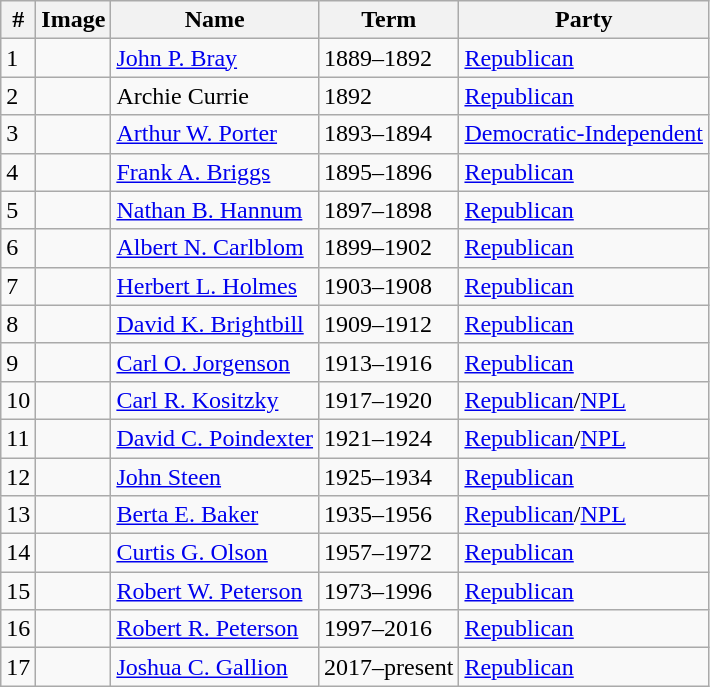<table class=wikitable>
<tr>
<th>#</th>
<th>Image</th>
<th>Name</th>
<th>Term</th>
<th>Party</th>
</tr>
<tr>
<td>1</td>
<td></td>
<td><a href='#'>John P. Bray</a></td>
<td>1889–1892</td>
<td><a href='#'>Republican</a></td>
</tr>
<tr>
<td>2</td>
<td></td>
<td>Archie Currie</td>
<td>1892</td>
<td><a href='#'>Republican</a></td>
</tr>
<tr>
<td>3</td>
<td></td>
<td><a href='#'>Arthur W. Porter</a></td>
<td>1893–1894</td>
<td><a href='#'>Democratic-Independent</a></td>
</tr>
<tr>
<td>4</td>
<td></td>
<td><a href='#'>Frank A. Briggs</a></td>
<td>1895–1896</td>
<td><a href='#'>Republican</a></td>
</tr>
<tr>
<td>5</td>
<td></td>
<td><a href='#'>Nathan B. Hannum</a></td>
<td>1897–1898</td>
<td><a href='#'>Republican</a></td>
</tr>
<tr>
<td>6</td>
<td></td>
<td><a href='#'>Albert N. Carlblom</a></td>
<td>1899–1902</td>
<td><a href='#'>Republican</a></td>
</tr>
<tr>
<td>7</td>
<td></td>
<td><a href='#'>Herbert L. Holmes</a></td>
<td>1903–1908</td>
<td><a href='#'>Republican</a></td>
</tr>
<tr>
<td>8</td>
<td></td>
<td><a href='#'>David K. Brightbill</a></td>
<td>1909–1912</td>
<td><a href='#'>Republican</a></td>
</tr>
<tr>
<td>9</td>
<td></td>
<td><a href='#'>Carl O. Jorgenson</a></td>
<td>1913–1916</td>
<td><a href='#'>Republican</a></td>
</tr>
<tr>
<td>10</td>
<td></td>
<td><a href='#'>Carl R. Kositzky</a></td>
<td>1917–1920</td>
<td><a href='#'>Republican</a>/<a href='#'>NPL</a></td>
</tr>
<tr>
<td>11</td>
<td></td>
<td><a href='#'>David C. Poindexter</a></td>
<td>1921–1924</td>
<td><a href='#'>Republican</a>/<a href='#'>NPL</a></td>
</tr>
<tr>
<td>12</td>
<td></td>
<td><a href='#'>John Steen</a></td>
<td>1925–1934</td>
<td><a href='#'>Republican</a></td>
</tr>
<tr>
<td>13</td>
<td></td>
<td><a href='#'>Berta E. Baker</a></td>
<td>1935–1956</td>
<td><a href='#'>Republican</a>/<a href='#'>NPL</a></td>
</tr>
<tr>
<td>14</td>
<td></td>
<td><a href='#'>Curtis G. Olson</a></td>
<td>1957–1972</td>
<td><a href='#'>Republican</a></td>
</tr>
<tr>
<td>15</td>
<td></td>
<td><a href='#'>Robert W. Peterson</a></td>
<td>1973–1996</td>
<td><a href='#'>Republican</a></td>
</tr>
<tr>
<td>16</td>
<td></td>
<td><a href='#'>Robert R. Peterson</a></td>
<td>1997–2016</td>
<td><a href='#'>Republican</a></td>
</tr>
<tr>
<td>17</td>
<td></td>
<td><a href='#'>Joshua C. Gallion</a></td>
<td>2017–present</td>
<td><a href='#'>Republican</a></td>
</tr>
</table>
